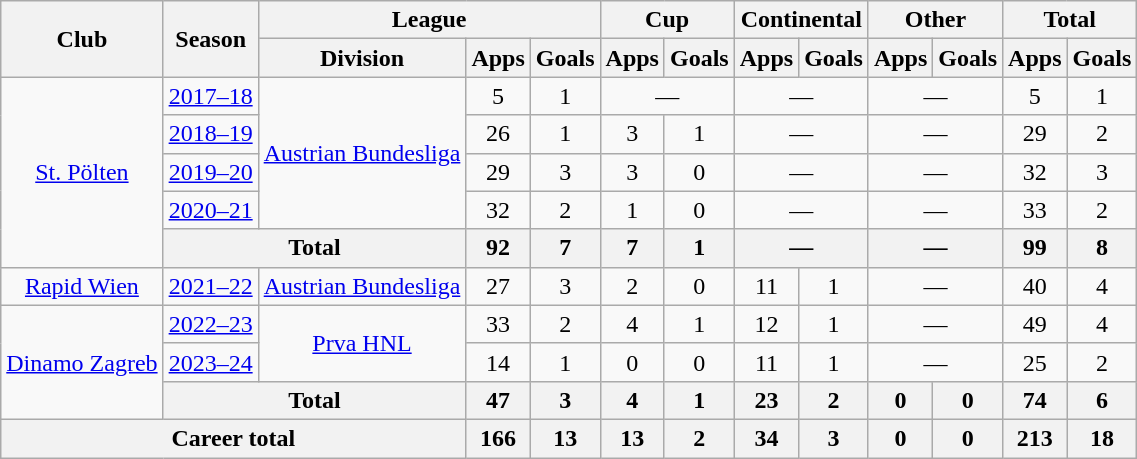<table class="wikitable" style="text-align: center">
<tr>
<th rowspan="2">Club</th>
<th rowspan="2">Season</th>
<th colspan="3">League</th>
<th colspan="2">Cup</th>
<th colspan="2">Continental</th>
<th colspan="2">Other</th>
<th colspan="2">Total</th>
</tr>
<tr>
<th>Division</th>
<th>Apps</th>
<th>Goals</th>
<th>Apps</th>
<th>Goals</th>
<th>Apps</th>
<th>Goals</th>
<th>Apps</th>
<th>Goals</th>
<th>Apps</th>
<th>Goals</th>
</tr>
<tr>
<td rowspan="5"><a href='#'>St. Pölten</a></td>
<td><a href='#'>2017–18</a></td>
<td rowspan="4"><a href='#'>Austrian Bundesliga</a></td>
<td>5</td>
<td>1</td>
<td colspan="2">—</td>
<td colspan="2">—</td>
<td colspan="2">—</td>
<td>5</td>
<td>1</td>
</tr>
<tr>
<td><a href='#'>2018–19</a></td>
<td>26</td>
<td>1</td>
<td>3</td>
<td>1</td>
<td colspan="2">—</td>
<td colspan="2">—</td>
<td>29</td>
<td>2</td>
</tr>
<tr>
<td><a href='#'>2019–20</a></td>
<td>29</td>
<td>3</td>
<td>3</td>
<td>0</td>
<td colspan="2">—</td>
<td colspan="2">—</td>
<td>32</td>
<td>3</td>
</tr>
<tr>
<td><a href='#'>2020–21</a></td>
<td>32</td>
<td>2</td>
<td>1</td>
<td>0</td>
<td colspan="2">—</td>
<td colspan="2">—</td>
<td>33</td>
<td>2</td>
</tr>
<tr>
<th colspan="2">Total</th>
<th>92</th>
<th>7</th>
<th>7</th>
<th>1</th>
<th colspan="2">—</th>
<th colspan="2">—</th>
<th>99</th>
<th>8</th>
</tr>
<tr>
<td><a href='#'>Rapid Wien</a></td>
<td><a href='#'>2021–22</a></td>
<td><a href='#'>Austrian Bundesliga</a></td>
<td>27</td>
<td>3</td>
<td>2</td>
<td>0</td>
<td>11</td>
<td>1</td>
<td colspan="2">—</td>
<td>40</td>
<td>4</td>
</tr>
<tr>
<td rowspan="3"><a href='#'>Dinamo Zagreb</a></td>
<td><a href='#'>2022–23</a></td>
<td rowspan="2"><a href='#'>Prva HNL</a></td>
<td>33</td>
<td>2</td>
<td>4</td>
<td>1</td>
<td>12</td>
<td>1</td>
<td colspan="2">—</td>
<td>49</td>
<td>4</td>
</tr>
<tr>
<td><a href='#'>2023–24</a></td>
<td>14</td>
<td>1</td>
<td>0</td>
<td>0</td>
<td>11</td>
<td>1</td>
<td colspan="2">—</td>
<td>25</td>
<td>2</td>
</tr>
<tr>
<th colspan="2">Total</th>
<th>47</th>
<th>3</th>
<th>4</th>
<th>1</th>
<th>23</th>
<th>2</th>
<th>0</th>
<th>0</th>
<th>74</th>
<th>6</th>
</tr>
<tr>
<th colspan="3">Career total</th>
<th>166</th>
<th>13</th>
<th>13</th>
<th>2</th>
<th>34</th>
<th>3</th>
<th>0</th>
<th>0</th>
<th>213</th>
<th>18</th>
</tr>
</table>
